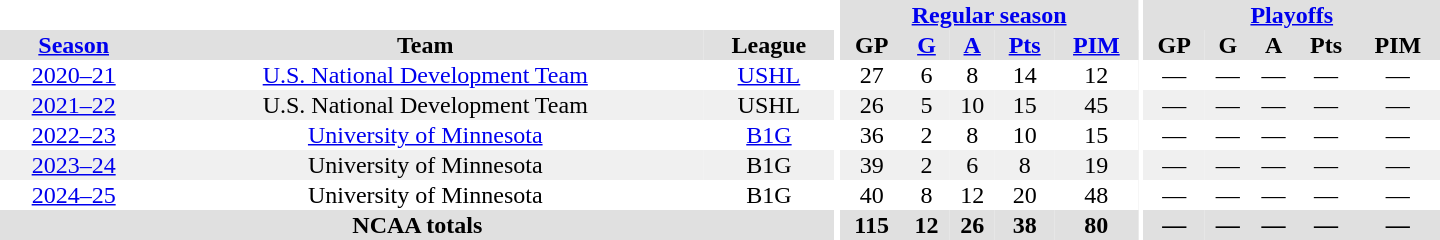<table border="0" cellpadding="1" cellspacing="0" style="text-align:center; width:60em;">
<tr bgcolor="#e0e0e0">
<th colspan="3" bgcolor="#ffffff"></th>
<th rowspan="100" bgcolor="#ffffff"></th>
<th colspan="5"><a href='#'>Regular season</a></th>
<th rowspan="100" bgcolor="#ffffff"></th>
<th colspan="5"><a href='#'>Playoffs</a></th>
</tr>
<tr bgcolor="#e0e0e0">
<th><a href='#'>Season</a></th>
<th>Team</th>
<th>League</th>
<th>GP</th>
<th><a href='#'>G</a></th>
<th><a href='#'>A</a></th>
<th><a href='#'>Pts</a></th>
<th><a href='#'>PIM</a></th>
<th>GP</th>
<th>G</th>
<th>A</th>
<th>Pts</th>
<th>PIM</th>
</tr>
<tr>
<td><a href='#'>2020–21</a></td>
<td><a href='#'>U.S. National Development Team</a></td>
<td><a href='#'>USHL</a></td>
<td>27</td>
<td>6</td>
<td>8</td>
<td>14</td>
<td>12</td>
<td>—</td>
<td>—</td>
<td>—</td>
<td>—</td>
<td>—</td>
</tr>
<tr bgcolor="#f0f0f0">
<td><a href='#'>2021–22</a></td>
<td>U.S. National Development Team</td>
<td>USHL</td>
<td>26</td>
<td>5</td>
<td>10</td>
<td>15</td>
<td>45</td>
<td>—</td>
<td>—</td>
<td>—</td>
<td>—</td>
<td>—</td>
</tr>
<tr>
<td><a href='#'>2022–23</a></td>
<td><a href='#'>University of Minnesota</a></td>
<td><a href='#'>B1G</a></td>
<td>36</td>
<td>2</td>
<td>8</td>
<td>10</td>
<td>15</td>
<td>—</td>
<td>—</td>
<td>—</td>
<td>—</td>
<td>—</td>
</tr>
<tr bgcolor="#f0f0f0">
<td><a href='#'>2023–24</a></td>
<td>University of Minnesota</td>
<td>B1G</td>
<td>39</td>
<td>2</td>
<td>6</td>
<td>8</td>
<td>19</td>
<td>—</td>
<td>—</td>
<td>—</td>
<td>—</td>
<td>—</td>
</tr>
<tr>
<td><a href='#'>2024–25</a></td>
<td>University of Minnesota</td>
<td>B1G</td>
<td>40</td>
<td>8</td>
<td>12</td>
<td>20</td>
<td>48</td>
<td>—</td>
<td>—</td>
<td>—</td>
<td>—</td>
<td>—</td>
</tr>
<tr bgcolor="#e0e0e0">
<th colspan="3">NCAA totals</th>
<th>115</th>
<th>12</th>
<th>26</th>
<th>38</th>
<th>80</th>
<th>—</th>
<th>—</th>
<th>—</th>
<th>—</th>
<th>—</th>
</tr>
</table>
